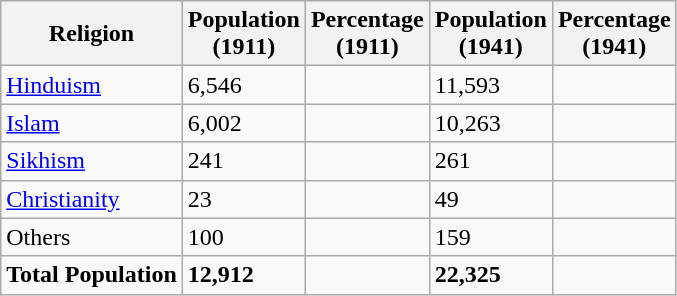<table class="wikitable sortable">
<tr>
<th>Religion</th>
<th>Population<br>(1911)</th>
<th>Percentage<br>(1911)</th>
<th>Population<br>(1941)</th>
<th>Percentage<br>(1941)</th>
</tr>
<tr>
<td><a href='#'>Hinduism</a> </td>
<td>6,546</td>
<td></td>
<td>11,593</td>
<td></td>
</tr>
<tr>
<td><a href='#'>Islam</a> </td>
<td>6,002</td>
<td></td>
<td>10,263</td>
<td></td>
</tr>
<tr>
<td><a href='#'>Sikhism</a> </td>
<td>241</td>
<td></td>
<td>261</td>
<td></td>
</tr>
<tr>
<td><a href='#'>Christianity</a> </td>
<td>23</td>
<td></td>
<td>49</td>
<td></td>
</tr>
<tr>
<td>Others </td>
<td>100</td>
<td></td>
<td>159</td>
<td></td>
</tr>
<tr>
<td><strong>Total Population</strong></td>
<td><strong>12,912</strong></td>
<td><strong></strong></td>
<td><strong>22,325</strong></td>
<td><strong></strong></td>
</tr>
</table>
